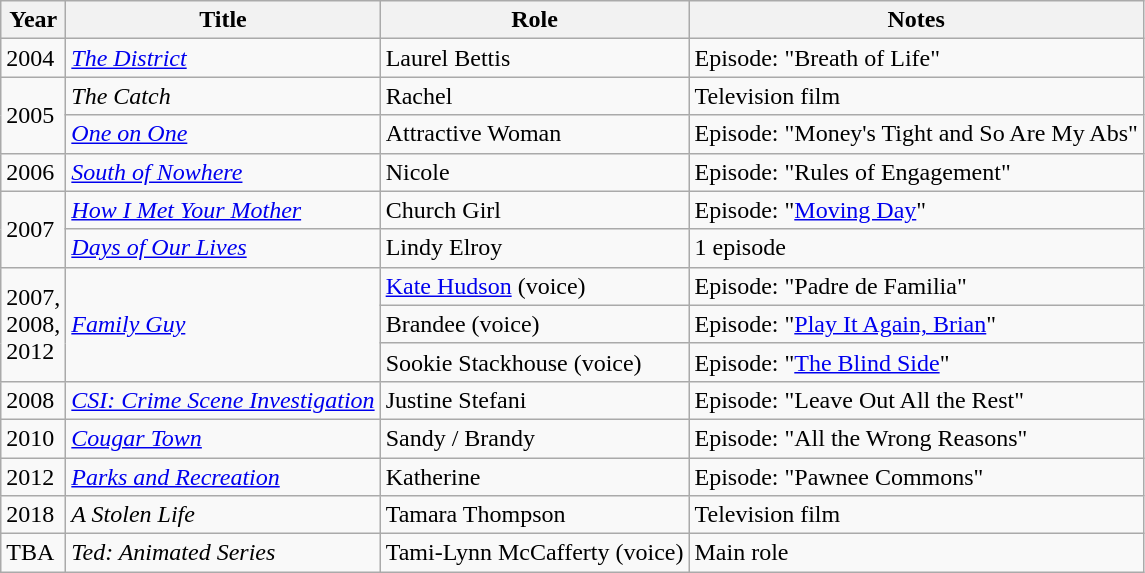<table class="wikitable sortable">
<tr>
<th>Year</th>
<th>Title</th>
<th>Role</th>
<th class="unsortable">Notes</th>
</tr>
<tr>
<td>2004</td>
<td><em><a href='#'>The District</a></em></td>
<td>Laurel Bettis</td>
<td>Episode: "Breath of Life"</td>
</tr>
<tr>
<td rowspan=2>2005</td>
<td><em>The Catch</em></td>
<td>Rachel</td>
<td>Television film</td>
</tr>
<tr>
<td><em><a href='#'>One on One</a></em></td>
<td>Attractive Woman</td>
<td>Episode: "Money's Tight and So Are My Abs"</td>
</tr>
<tr>
<td>2006</td>
<td><em><a href='#'>South of Nowhere</a></em></td>
<td>Nicole</td>
<td>Episode: "Rules of Engagement"</td>
</tr>
<tr>
<td rowspan=2>2007</td>
<td><em><a href='#'>How I Met Your Mother</a></em></td>
<td>Church Girl</td>
<td>Episode: "<a href='#'>Moving Day</a>"</td>
</tr>
<tr>
<td><em><a href='#'>Days of Our Lives</a></em></td>
<td>Lindy Elroy</td>
<td>1 episode</td>
</tr>
<tr>
<td rowspan="3">2007,<br>2008,<br>2012</td>
<td rowspan="3"><em><a href='#'>Family Guy</a></em></td>
<td><a href='#'>Kate Hudson</a> (voice)</td>
<td>Episode: "Padre de Familia"</td>
</tr>
<tr>
<td>Brandee (voice)</td>
<td>Episode: "<a href='#'>Play It Again, Brian</a>"</td>
</tr>
<tr>
<td>Sookie Stackhouse (voice)</td>
<td>Episode: "<a href='#'>The Blind Side</a>"</td>
</tr>
<tr>
<td>2008</td>
<td><em><a href='#'>CSI: Crime Scene Investigation</a></em></td>
<td>Justine Stefani</td>
<td>Episode: "Leave Out All the Rest"</td>
</tr>
<tr>
<td>2010</td>
<td><em><a href='#'>Cougar Town</a></em></td>
<td>Sandy / Brandy</td>
<td>Episode: "All the Wrong Reasons"</td>
</tr>
<tr>
<td>2012</td>
<td><em><a href='#'>Parks and Recreation</a></em></td>
<td>Katherine</td>
<td>Episode: "Pawnee Commons"</td>
</tr>
<tr>
<td>2018</td>
<td><em>A Stolen Life</em></td>
<td>Tamara Thompson</td>
<td>Television film</td>
</tr>
<tr>
<td>TBA</td>
<td><em>Ted: Animated Series</em></td>
<td>Tami-Lynn McCafferty (voice)</td>
<td>Main role </td>
</tr>
</table>
